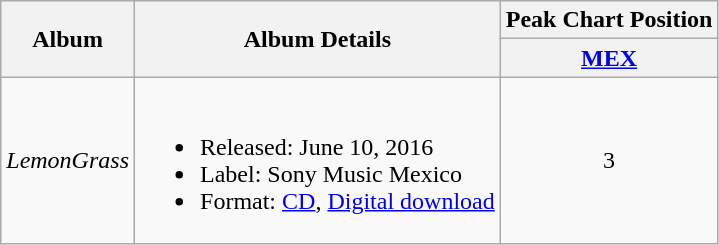<table class="wikitable">
<tr>
<th rowspan="2">Album</th>
<th rowspan="2">Album Details</th>
<th>Peak Chart Position</th>
</tr>
<tr>
<th><a href='#'>MEX</a></th>
</tr>
<tr>
<td><em>LemonGrass</em></td>
<td><br><ul><li>Released: June 10, 2016</li><li>Label: Sony Music Mexico</li><li>Format: <a href='#'>CD</a>, <a href='#'>Digital download</a></li></ul></td>
<td style="text-align: center;">3</td>
</tr>
</table>
